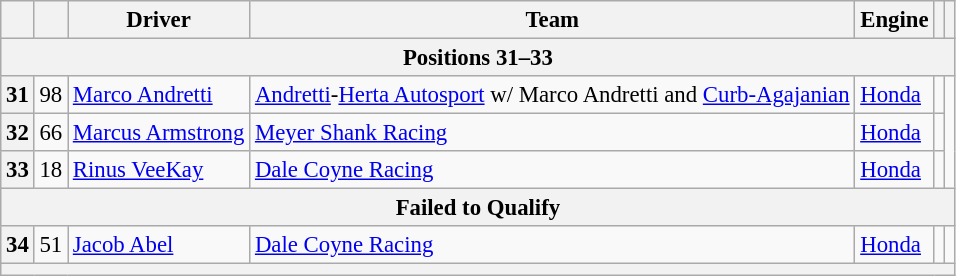<table class="wikitable" style="font-size:95%;">
<tr>
<th></th>
<th></th>
<th>Driver</th>
<th>Team</th>
<th>Engine</th>
<th></th>
<th></th>
</tr>
<tr>
<th colspan=7>Positions 31–33</th>
</tr>
<tr>
<th>31</th>
<td align="center">98</td>
<td> <a href='#'>Marco Andretti</a></td>
<td><a href='#'>Andretti</a>-<a href='#'>Herta Autosport</a> w/ Marco Andretti and <a href='#'>Curb-Agajanian</a></td>
<td><a href='#'>Honda</a></td>
<td></td>
</tr>
<tr>
<th>32</th>
<td align="center">66</td>
<td> <a href='#'>Marcus Armstrong</a></td>
<td><a href='#'>Meyer Shank Racing</a></td>
<td><a href='#'>Honda</a></td>
<td></td>
</tr>
<tr>
<th>33</th>
<td align="center">18</td>
<td> <a href='#'>Rinus VeeKay</a></td>
<td><a href='#'>Dale Coyne Racing</a></td>
<td><a href='#'>Honda</a></td>
<td></td>
</tr>
<tr>
<th colspan=7>Failed to Qualify</th>
</tr>
<tr>
<th>34</th>
<td align="center">51</td>
<td> <a href='#'>Jacob Abel</a> </td>
<td><a href='#'>Dale Coyne Racing</a></td>
<td><a href='#'>Honda</a></td>
<td></td>
</tr>
<tr>
<th colspan=7></th>
</tr>
</table>
